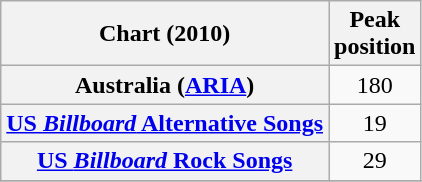<table class="wikitable sortable plainrowheaders" style="text-align:center;">
<tr>
<th scope="col">Chart (2010)</th>
<th scope="col">Peak<br>position</th>
</tr>
<tr>
<th scope="row">Australia (<a href='#'>ARIA</a>)</th>
<td>180</td>
</tr>
<tr>
<th scope="row"><a href='#'>US <em>Billboard</em> Alternative Songs</a></th>
<td style="text-align:center;">19</td>
</tr>
<tr>
<th scope="row"><a href='#'>US <em>Billboard</em> Rock Songs</a></th>
<td style="text-align:center;">29</td>
</tr>
<tr>
</tr>
</table>
